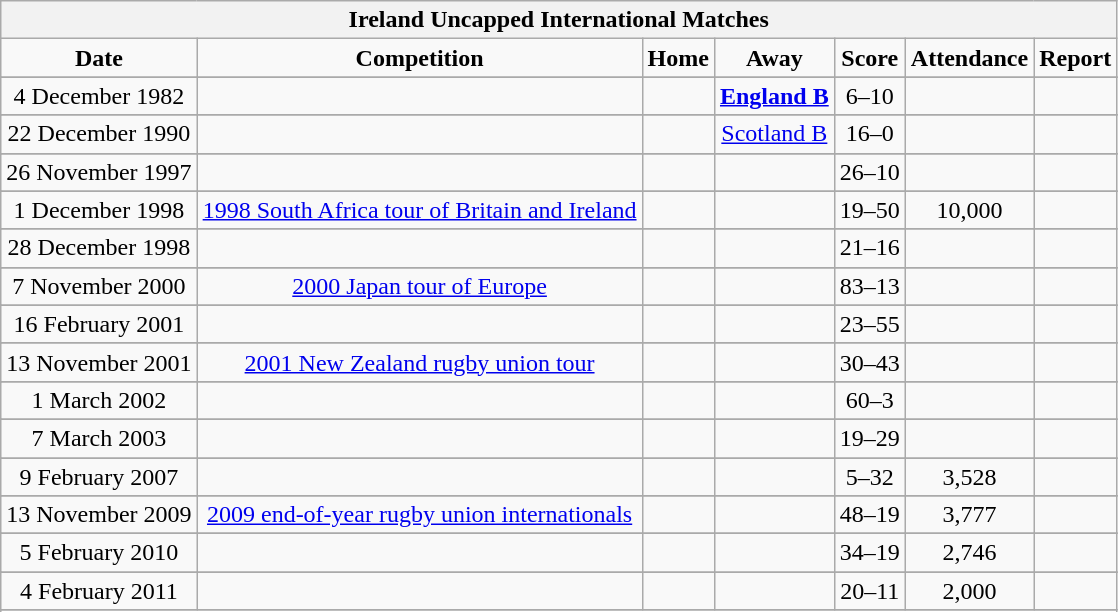<table class="wikitable sortable collapsible collapsed" style="text-align: center;font-size:100%;">
<tr>
<th colspan=7>Ireland Uncapped International Matches</th>
</tr>
<tr>
<td><strong>Date</strong></td>
<td><strong>Competition</strong></td>
<td><strong>Home</strong></td>
<td><strong>Away</strong></td>
<td><strong>Score</strong></td>
<td><strong>Attendance</strong></td>
<td><strong>Report</strong></td>
</tr>
<tr>
</tr>
<tr>
<td>4 December 1982</td>
<td></td>
<td></td>
<td><strong> <a href='#'>England B</a></strong></td>
<td>6–10</td>
<td></td>
<td></td>
</tr>
<tr>
</tr>
<tr>
<td>22 December 1990</td>
<td></td>
<td><strong></strong></td>
<td> <a href='#'>Scotland B</a></td>
<td>16–0</td>
<td></td>
<td></td>
</tr>
<tr>
</tr>
<tr>
<td>26 November 1997</td>
<td></td>
<td><strong></strong></td>
<td></td>
<td>26–10</td>
<td></td>
<td></td>
</tr>
<tr>
</tr>
<tr>
<td>1 December 1998</td>
<td><a href='#'>1998 South Africa tour of Britain and Ireland</a></td>
<td></td>
<td><strong></strong></td>
<td>19–50</td>
<td>10,000</td>
<td></td>
</tr>
<tr>
</tr>
<tr>
<td>28 December 1998</td>
<td></td>
<td><strong></strong></td>
<td></td>
<td>21–16</td>
<td></td>
<td></td>
</tr>
<tr>
</tr>
<tr>
<td>7 November 2000</td>
<td><a href='#'>2000 Japan tour of Europe</a></td>
<td><strong></strong></td>
<td></td>
<td>83–13</td>
<td></td>
<td></td>
</tr>
<tr>
</tr>
<tr>
<td>16 February 2001</td>
<td></td>
<td></td>
<td><strong></strong></td>
<td>23–55</td>
<td></td>
<td></td>
</tr>
<tr>
</tr>
<tr>
<td>13 November 2001</td>
<td><a href='#'>2001 New Zealand rugby union tour</a></td>
<td></td>
<td><strong></strong></td>
<td>30–43</td>
<td></td>
<td></td>
</tr>
<tr>
</tr>
<tr>
<td>1 March 2002</td>
<td></td>
<td><strong></strong></td>
<td></td>
<td>60–3</td>
<td></td>
<td></td>
</tr>
<tr>
</tr>
<tr>
<td>7 March 2003</td>
<td></td>
<td></td>
<td><strong></strong></td>
<td>19–29</td>
<td></td>
<td></td>
</tr>
<tr>
</tr>
<tr>
<td>9 February 2007</td>
<td></td>
<td></td>
<td><strong></strong></td>
<td>5–32</td>
<td>3,528</td>
<td></td>
</tr>
<tr>
</tr>
<tr>
<td>13 November 2009</td>
<td><a href='#'>2009 end-of-year rugby union internationals</a></td>
<td><strong></strong></td>
<td></td>
<td>48–19</td>
<td>3,777</td>
<td></td>
</tr>
<tr>
</tr>
<tr>
<td>5 February 2010</td>
<td></td>
<td><strong></strong></td>
<td></td>
<td>34–19</td>
<td>2,746</td>
<td></td>
</tr>
<tr>
</tr>
<tr>
<td>4 February 2011</td>
<td></td>
<td><strong></strong></td>
<td></td>
<td>20–11</td>
<td>2,000</td>
<td></td>
</tr>
<tr>
</tr>
<tr>
</tr>
</table>
